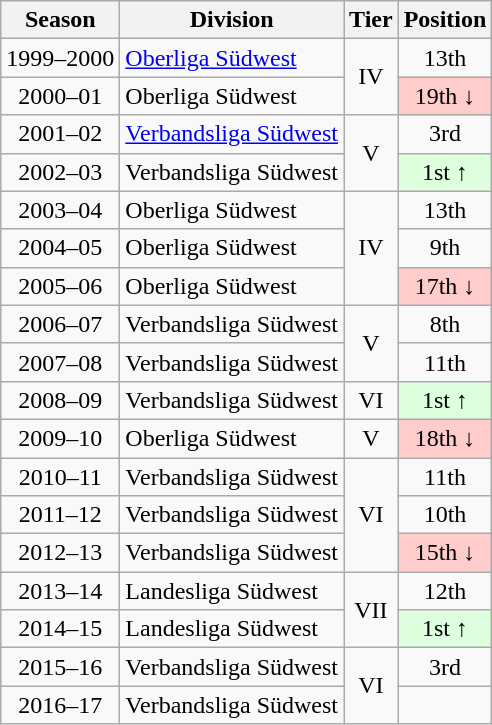<table class="wikitable">
<tr>
<th>Season</th>
<th>Division</th>
<th>Tier</th>
<th>Position</th>
</tr>
<tr align="center">
<td>1999–2000</td>
<td align="left"><a href='#'>Oberliga Südwest</a></td>
<td rowspan=2>IV</td>
<td>13th</td>
</tr>
<tr align="center">
<td>2000–01</td>
<td align="left">Oberliga Südwest</td>
<td style="background:#ffcccc">19th ↓</td>
</tr>
<tr align="center">
<td>2001–02</td>
<td align="left"><a href='#'>Verbandsliga Südwest</a></td>
<td rowspan=2>V</td>
<td>3rd</td>
</tr>
<tr align="center">
<td>2002–03</td>
<td align="left">Verbandsliga Südwest</td>
<td style="background:#ddffdd">1st ↑</td>
</tr>
<tr align="center">
<td>2003–04</td>
<td align="left">Oberliga Südwest</td>
<td rowspan=3>IV</td>
<td>13th</td>
</tr>
<tr align="center">
<td>2004–05</td>
<td align="left">Oberliga Südwest</td>
<td>9th</td>
</tr>
<tr align="center">
<td>2005–06</td>
<td align="left">Oberliga Südwest</td>
<td style="background:#ffcccc">17th ↓</td>
</tr>
<tr align="center">
<td>2006–07</td>
<td align="left">Verbandsliga Südwest</td>
<td rowspan=2>V</td>
<td>8th</td>
</tr>
<tr align="center">
<td>2007–08</td>
<td align="left">Verbandsliga Südwest</td>
<td>11th</td>
</tr>
<tr align="center">
<td>2008–09</td>
<td align="left">Verbandsliga Südwest</td>
<td>VI</td>
<td style="background:#ddffdd">1st ↑</td>
</tr>
<tr align="center">
<td>2009–10</td>
<td align="left">Oberliga Südwest</td>
<td>V</td>
<td style="background:#ffcccc">18th ↓</td>
</tr>
<tr align="center">
<td>2010–11</td>
<td align="left">Verbandsliga Südwest</td>
<td rowspan=3>VI</td>
<td>11th</td>
</tr>
<tr align="center">
<td>2011–12</td>
<td align="left">Verbandsliga Südwest</td>
<td>10th</td>
</tr>
<tr align="center">
<td>2012–13</td>
<td align="left">Verbandsliga Südwest</td>
<td style="background:#ffcccc">15th ↓</td>
</tr>
<tr align="center">
<td>2013–14</td>
<td align="left">Landesliga Südwest</td>
<td rowspan=2>VII</td>
<td>12th</td>
</tr>
<tr align="center">
<td>2014–15</td>
<td align="left">Landesliga Südwest</td>
<td style="background:#ddffdd">1st ↑</td>
</tr>
<tr align="center">
<td>2015–16</td>
<td align="left">Verbandsliga Südwest</td>
<td rowspan=2>VI</td>
<td>3rd</td>
</tr>
<tr align="center">
<td>2016–17</td>
<td align="left">Verbandsliga Südwest</td>
<td></td>
</tr>
</table>
